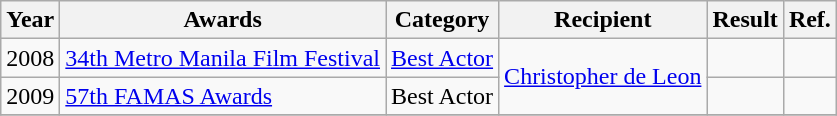<table class="wikitable">
<tr>
<th>Year</th>
<th>Awards</th>
<th>Category</th>
<th>Recipient</th>
<th>Result</th>
<th>Ref.</th>
</tr>
<tr>
<td>2008</td>
<td><a href='#'>34th Metro Manila Film Festival</a></td>
<td><a href='#'>Best Actor</a></td>
<td rowspan="2"><a href='#'>Christopher de Leon</a></td>
<td></td>
<td></td>
</tr>
<tr>
<td>2009</td>
<td><a href='#'>57th FAMAS Awards</a></td>
<td>Best Actor</td>
<td></td>
<td></td>
</tr>
<tr>
</tr>
</table>
